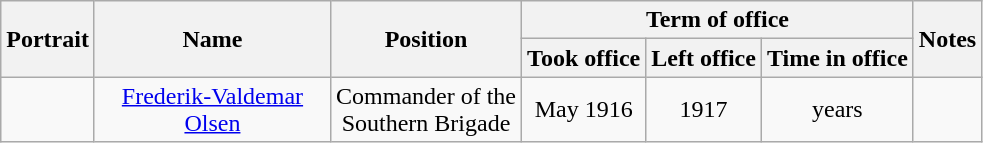<table class="wikitable" style="text-align:center">
<tr>
<th rowspan=2>Portrait</th>
<th width=150 rowspan=2>Name<br></th>
<th width=120 rowspan=2>Position</th>
<th colspan=3>Term of office</th>
<th rowspan=2>Notes</th>
</tr>
<tr>
<th>Took office</th>
<th>Left office</th>
<th>Time in office</th>
</tr>
<tr>
<td></td>
<td><a href='#'>Frederik-Valdemar Olsen</a><br></td>
<td>Commander of the Southern Brigade</td>
<td>May 1916</td>
<td>1917</td>
<td> years</td>
<td></td>
</tr>
</table>
